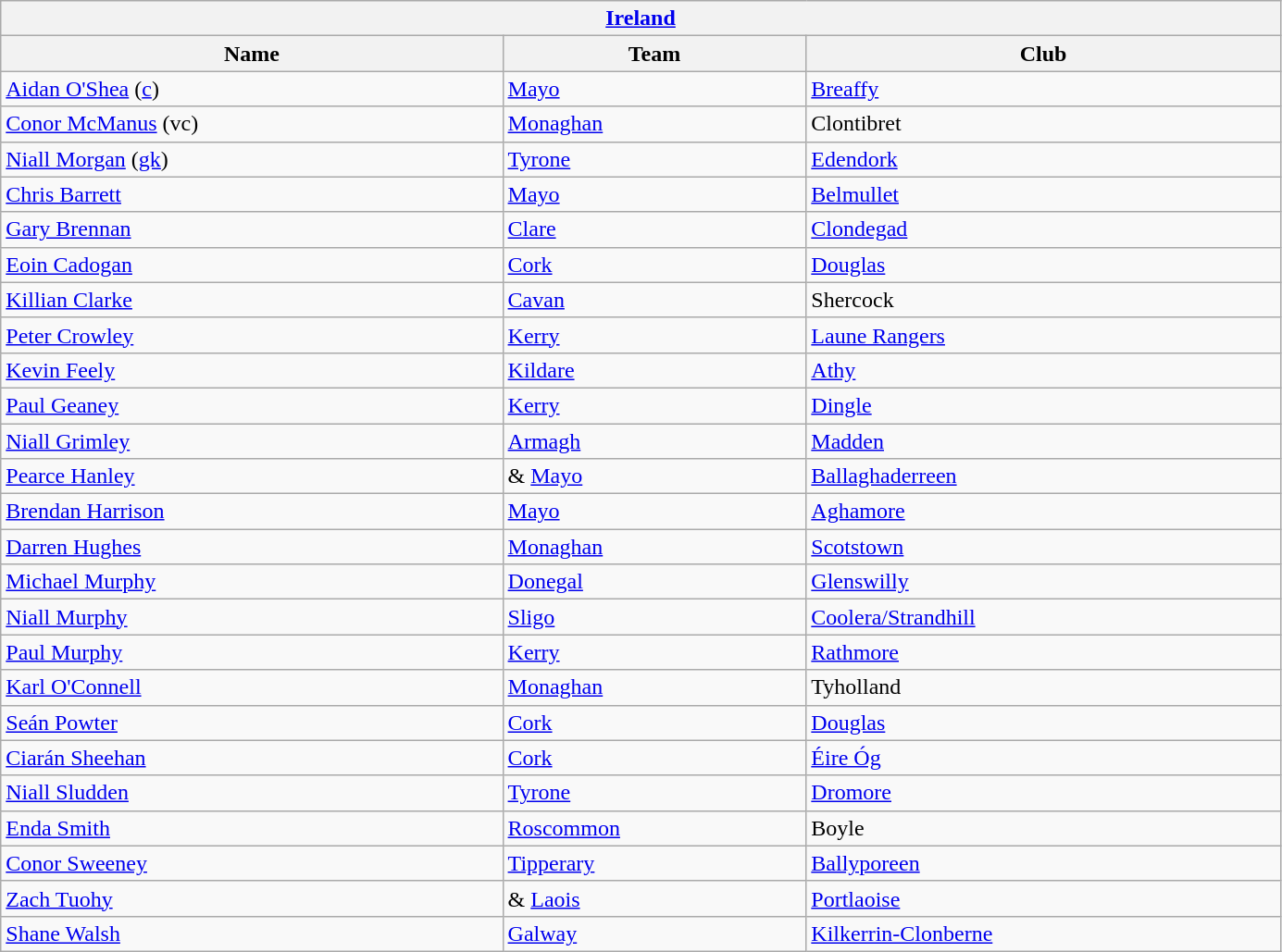<table align="center" class="wikitable" style="width:73%;">
<tr>
<th colspan="3"> <a href='#'>Ireland</a></th>
</tr>
<tr>
<th>Name</th>
<th>Team</th>
<th>Club</th>
</tr>
<tr>
<td><a href='#'>Aidan O'Shea</a> (<a href='#'>c</a>)</td>
<td><a href='#'>Mayo</a></td>
<td><a href='#'>Breaffy</a></td>
</tr>
<tr>
<td><a href='#'>Conor McManus</a> (vc)</td>
<td><a href='#'>Monaghan</a></td>
<td>Clontibret</td>
</tr>
<tr>
<td><a href='#'>Niall Morgan</a> (<a href='#'>gk</a>)</td>
<td><a href='#'>Tyrone</a></td>
<td><a href='#'>Edendork</a></td>
</tr>
<tr>
<td><a href='#'>Chris Barrett</a></td>
<td><a href='#'>Mayo</a></td>
<td><a href='#'>Belmullet</a></td>
</tr>
<tr>
<td><a href='#'>Gary Brennan</a></td>
<td><a href='#'>Clare</a></td>
<td><a href='#'>Clondegad</a></td>
</tr>
<tr>
<td><a href='#'>Eoin Cadogan</a></td>
<td><a href='#'>Cork</a></td>
<td><a href='#'>Douglas</a></td>
</tr>
<tr>
<td><a href='#'>Killian Clarke</a></td>
<td><a href='#'>Cavan</a></td>
<td>Shercock</td>
</tr>
<tr>
<td><a href='#'>Peter Crowley</a></td>
<td><a href='#'>Kerry</a></td>
<td><a href='#'>Laune Rangers</a></td>
</tr>
<tr>
<td><a href='#'>Kevin Feely</a></td>
<td><a href='#'>Kildare</a></td>
<td><a href='#'>Athy</a></td>
</tr>
<tr>
<td><a href='#'>Paul Geaney</a></td>
<td><a href='#'>Kerry</a></td>
<td><a href='#'>Dingle</a></td>
</tr>
<tr>
<td><a href='#'>Niall Grimley</a></td>
<td><a href='#'>Armagh</a></td>
<td><a href='#'>Madden</a></td>
</tr>
<tr>
<td><a href='#'>Pearce Hanley</a></td>
<td> & <a href='#'>Mayo</a></td>
<td><a href='#'>Ballaghaderreen</a></td>
</tr>
<tr>
<td><a href='#'>Brendan Harrison</a></td>
<td><a href='#'>Mayo</a></td>
<td><a href='#'>Aghamore</a></td>
</tr>
<tr>
<td><a href='#'>Darren Hughes</a></td>
<td><a href='#'>Monaghan</a></td>
<td><a href='#'>Scotstown</a></td>
</tr>
<tr>
<td><a href='#'>Michael Murphy</a></td>
<td><a href='#'>Donegal</a></td>
<td><a href='#'>Glenswilly</a></td>
</tr>
<tr>
<td><a href='#'>Niall Murphy</a></td>
<td><a href='#'>Sligo</a></td>
<td><a href='#'>Coolera/Strandhill</a></td>
</tr>
<tr>
<td><a href='#'>Paul Murphy</a></td>
<td><a href='#'>Kerry</a></td>
<td><a href='#'>Rathmore</a></td>
</tr>
<tr>
<td><a href='#'>Karl O'Connell</a></td>
<td><a href='#'>Monaghan</a></td>
<td>Tyholland</td>
</tr>
<tr>
<td><a href='#'>Seán Powter</a></td>
<td><a href='#'>Cork</a></td>
<td><a href='#'>Douglas</a></td>
</tr>
<tr>
<td><a href='#'>Ciarán Sheehan</a></td>
<td><a href='#'>Cork</a></td>
<td><a href='#'>Éire Óg</a></td>
</tr>
<tr>
<td><a href='#'>Niall Sludden</a></td>
<td><a href='#'>Tyrone</a></td>
<td><a href='#'>Dromore</a></td>
</tr>
<tr>
<td><a href='#'>Enda Smith</a></td>
<td><a href='#'>Roscommon</a></td>
<td>Boyle</td>
</tr>
<tr>
<td><a href='#'>Conor Sweeney</a></td>
<td><a href='#'>Tipperary</a></td>
<td><a href='#'>Ballyporeen</a></td>
</tr>
<tr>
<td><a href='#'>Zach Tuohy</a></td>
<td> & <a href='#'>Laois</a></td>
<td><a href='#'>Portlaoise</a></td>
</tr>
<tr>
<td><a href='#'>Shane Walsh</a></td>
<td><a href='#'>Galway</a></td>
<td><a href='#'>Kilkerrin-Clonberne</a></td>
</tr>
</table>
